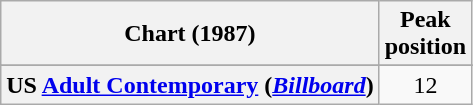<table class="wikitable sortable plainrowheaders" style="text-align:center">
<tr>
<th scope="col">Chart (1987)</th>
<th scope="col">Peak<br>position</th>
</tr>
<tr>
</tr>
<tr>
<th scope="row">US <a href='#'>Adult Contemporary</a> (<em><a href='#'>Billboard</a></em>)</th>
<td>12</td>
</tr>
</table>
